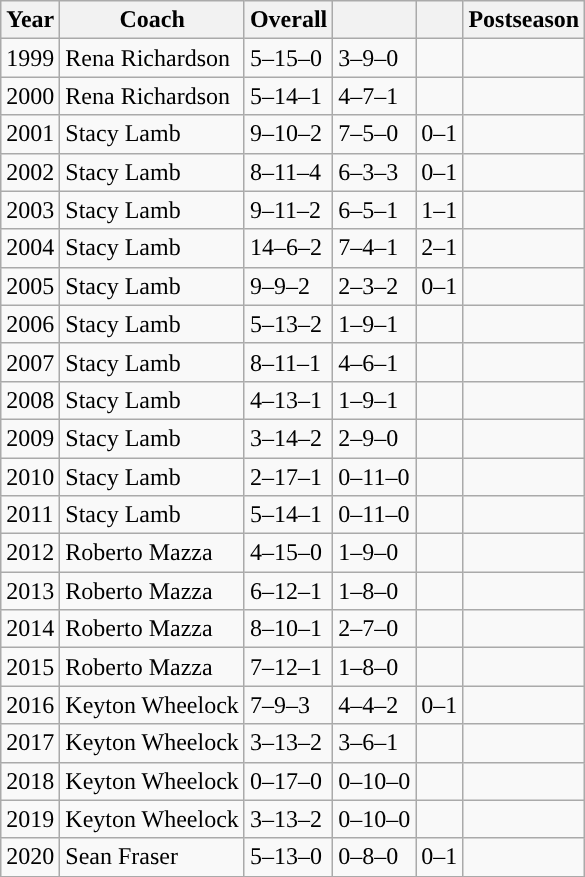<table class="wikitable" style="font-size: %">
<tr>
<th>Year</th>
<th>Coach</th>
<th>Overall</th>
<th></th>
<th></th>
<th>Postseason</th>
</tr>
<tr>
<td>1999</td>
<td>Rena Richardson</td>
<td>5–15–0</td>
<td>3–9–0</td>
<td></td>
<td></td>
</tr>
<tr>
<td>2000</td>
<td>Rena Richardson</td>
<td>5–14–1</td>
<td>4–7–1</td>
<td></td>
<td></td>
</tr>
<tr>
<td>2001</td>
<td>Stacy Lamb</td>
<td>9–10–2</td>
<td>7–5–0</td>
<td>0–1</td>
<td></td>
</tr>
<tr>
<td>2002</td>
<td>Stacy Lamb</td>
<td>8–11–4</td>
<td>6–3–3</td>
<td>0–1</td>
<td></td>
</tr>
<tr>
<td>2003</td>
<td>Stacy Lamb</td>
<td>9–11–2</td>
<td>6–5–1</td>
<td>1–1</td>
<td></td>
</tr>
<tr>
<td>2004</td>
<td>Stacy Lamb</td>
<td>14–6–2</td>
<td>7–4–1</td>
<td>2–1</td>
<td></td>
</tr>
<tr>
<td>2005</td>
<td>Stacy Lamb</td>
<td>9–9–2</td>
<td>2–3–2</td>
<td>0–1</td>
<td></td>
</tr>
<tr>
<td>2006</td>
<td>Stacy Lamb</td>
<td>5–13–2</td>
<td>1–9–1</td>
<td></td>
<td></td>
</tr>
<tr>
<td>2007</td>
<td>Stacy Lamb</td>
<td>8–11–1</td>
<td>4–6–1</td>
<td></td>
<td></td>
</tr>
<tr>
<td>2008</td>
<td>Stacy Lamb</td>
<td>4–13–1</td>
<td>1–9–1</td>
<td></td>
<td></td>
</tr>
<tr>
<td>2009</td>
<td>Stacy Lamb</td>
<td>3–14–2</td>
<td>2–9–0</td>
<td></td>
<td></td>
</tr>
<tr>
<td>2010</td>
<td>Stacy Lamb</td>
<td>2–17–1</td>
<td>0–11–0</td>
<td></td>
<td></td>
</tr>
<tr>
<td>2011</td>
<td>Stacy Lamb</td>
<td>5–14–1</td>
<td>0–11–0</td>
<td></td>
<td></td>
</tr>
<tr>
<td>2012</td>
<td>Roberto Mazza</td>
<td>4–15–0</td>
<td>1–9–0</td>
<td></td>
<td></td>
</tr>
<tr>
<td>2013</td>
<td>Roberto Mazza</td>
<td>6–12–1</td>
<td>1–8–0</td>
<td></td>
<td></td>
</tr>
<tr>
<td>2014</td>
<td>Roberto Mazza</td>
<td>8–10–1</td>
<td>2–7–0</td>
<td></td>
<td></td>
</tr>
<tr>
<td>2015</td>
<td>Roberto Mazza</td>
<td>7–12–1</td>
<td>1–8–0</td>
<td></td>
<td></td>
</tr>
<tr>
<td>2016</td>
<td>Keyton Wheelock</td>
<td>7–9–3</td>
<td>4–4–2</td>
<td>0–1</td>
<td></td>
</tr>
<tr>
<td>2017</td>
<td>Keyton Wheelock</td>
<td>3–13–2</td>
<td>3–6–1</td>
<td></td>
<td></td>
</tr>
<tr>
<td>2018</td>
<td>Keyton Wheelock</td>
<td>0–17–0</td>
<td>0–10–0</td>
<td></td>
<td></td>
</tr>
<tr>
<td>2019</td>
<td>Keyton Wheelock</td>
<td>3–13–2</td>
<td>0–10–0</td>
<td></td>
<td></td>
</tr>
<tr>
<td>2020</td>
<td>Sean Fraser</td>
<td>5–13–0</td>
<td>0–8–0</td>
<td>0–1</td>
<td></td>
</tr>
<tr>
</tr>
</table>
